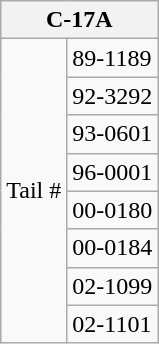<table class="wikitable">
<tr>
<th colspan="2">C-17A</th>
</tr>
<tr>
<td rowspan="8">Tail #</td>
<td>89-1189</td>
</tr>
<tr>
<td>92-3292</td>
</tr>
<tr>
<td>93-0601</td>
</tr>
<tr>
<td>96-0001</td>
</tr>
<tr>
<td>00-0180</td>
</tr>
<tr>
<td>00-0184</td>
</tr>
<tr>
<td>02-1099</td>
</tr>
<tr>
<td>02-1101</td>
</tr>
</table>
